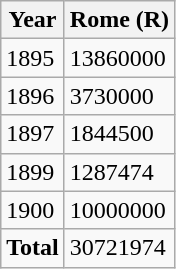<table class="wikitable sortable">
<tr>
<th>Year</th>
<th>Rome (R)</th>
</tr>
<tr>
<td>1895</td>
<td>13860000</td>
</tr>
<tr>
<td>1896</td>
<td>3730000</td>
</tr>
<tr>
<td>1897</td>
<td>1844500</td>
</tr>
<tr>
<td>1899</td>
<td>1287474</td>
</tr>
<tr>
<td>1900</td>
<td>10000000</td>
</tr>
<tr>
<td><strong>Total</strong></td>
<td>30721974<strong></strong></td>
</tr>
</table>
